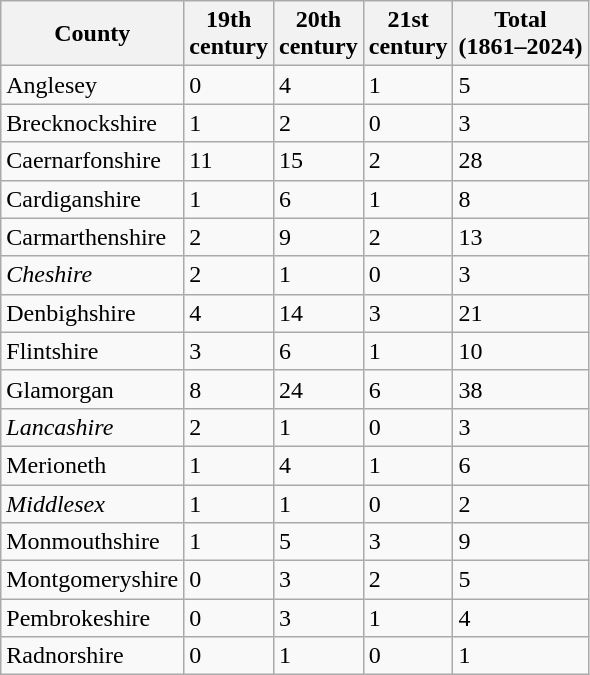<table class="wikitable">
<tr>
<th>County</th>
<th>19th<br>century</th>
<th>20th<br>century</th>
<th>21st<br>century</th>
<th>Total<br>(1861–2024)</th>
</tr>
<tr>
<td> Anglesey</td>
<td>0</td>
<td>4</td>
<td>1</td>
<td>5</td>
</tr>
<tr>
<td> Brecknockshire</td>
<td>1</td>
<td>2</td>
<td>0</td>
<td>3</td>
</tr>
<tr>
<td> Caernarfonshire</td>
<td>11</td>
<td>15</td>
<td>2</td>
<td>28</td>
</tr>
<tr>
<td> Cardiganshire</td>
<td>1</td>
<td>6</td>
<td>1</td>
<td>8</td>
</tr>
<tr>
<td> Carmarthenshire</td>
<td>2</td>
<td>9</td>
<td>2</td>
<td>13</td>
</tr>
<tr>
<td> <em>Cheshire</em></td>
<td>2</td>
<td>1</td>
<td>0</td>
<td>3</td>
</tr>
<tr>
<td> Denbighshire</td>
<td>4</td>
<td>14</td>
<td>3</td>
<td>21</td>
</tr>
<tr>
<td> Flintshire</td>
<td>3</td>
<td>6</td>
<td>1</td>
<td>10</td>
</tr>
<tr>
<td> Glamorgan</td>
<td>8</td>
<td>24</td>
<td>6</td>
<td>38</td>
</tr>
<tr>
<td> <em>Lancashire</em></td>
<td>2</td>
<td>1</td>
<td>0</td>
<td>3</td>
</tr>
<tr>
<td> Merioneth</td>
<td>1</td>
<td>4</td>
<td>1</td>
<td>6</td>
</tr>
<tr>
<td> <em>Middlesex</em></td>
<td>1</td>
<td>1</td>
<td>0</td>
<td>2</td>
</tr>
<tr>
<td> Monmouthshire</td>
<td>1</td>
<td>5</td>
<td>3</td>
<td>9</td>
</tr>
<tr>
<td> Montgomeryshire</td>
<td>0</td>
<td>3</td>
<td>2</td>
<td>5</td>
</tr>
<tr>
<td> Pembrokeshire</td>
<td>0</td>
<td>3</td>
<td>1</td>
<td>4</td>
</tr>
<tr>
<td> Radnorshire</td>
<td>0</td>
<td>1</td>
<td>0</td>
<td>1</td>
</tr>
</table>
